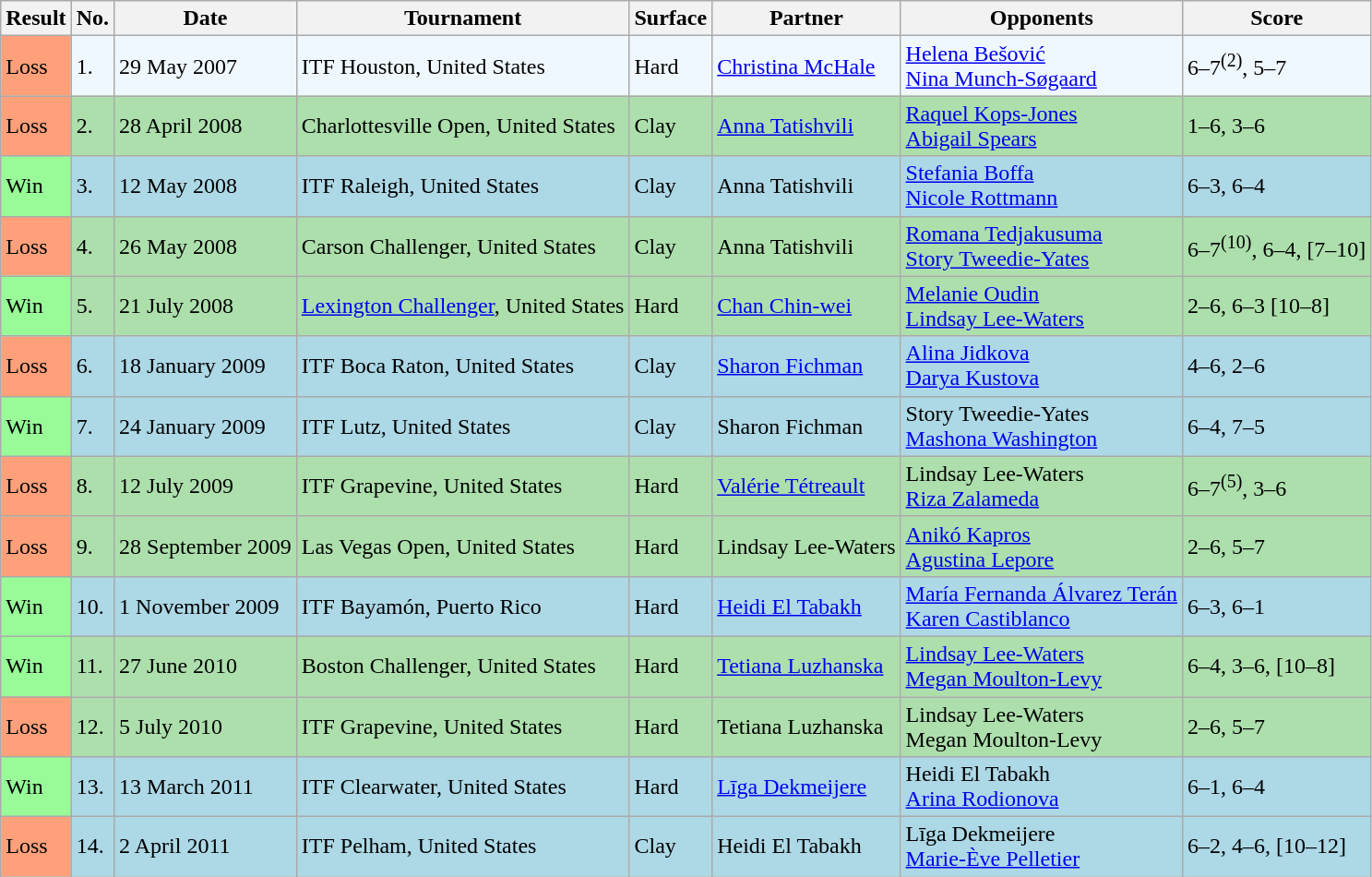<table class="sortable wikitable">
<tr>
<th>Result</th>
<th>No.</th>
<th>Date</th>
<th>Tournament</th>
<th>Surface</th>
<th>Partner</th>
<th>Opponents</th>
<th class="unsortable">Score</th>
</tr>
<tr style="background:#f0f8ff;">
<td bgcolor=FFA07A>Loss</td>
<td>1.</td>
<td>29 May 2007</td>
<td>ITF Houston, United States</td>
<td>Hard</td>
<td> <a href='#'>Christina McHale</a></td>
<td> <a href='#'>Helena Bešović</a> <br>  <a href='#'>Nina Munch-Søgaard</a></td>
<td>6–7<sup>(2)</sup>, 5–7</td>
</tr>
<tr style="background:#addfad;">
<td bgcolor=FFA07A>Loss</td>
<td>2.</td>
<td>28 April 2008</td>
<td>Charlottesville Open, United States</td>
<td>Clay</td>
<td> <a href='#'>Anna Tatishvili</a></td>
<td> <a href='#'>Raquel Kops-Jones</a> <br>  <a href='#'>Abigail Spears</a></td>
<td>1–6, 3–6</td>
</tr>
<tr style="background:lightblue;">
<td bgcolor=98FB98>Win</td>
<td>3.</td>
<td>12 May 2008</td>
<td>ITF Raleigh, United States</td>
<td>Clay</td>
<td> Anna Tatishvili</td>
<td> <a href='#'>Stefania Boffa</a> <br>  <a href='#'>Nicole Rottmann</a></td>
<td>6–3, 6–4</td>
</tr>
<tr style="background:#addfad;">
<td bgcolor=FFA07A>Loss</td>
<td>4.</td>
<td>26 May 2008</td>
<td>Carson Challenger, United States</td>
<td>Clay</td>
<td> Anna Tatishvili</td>
<td> <a href='#'>Romana Tedjakusuma</a> <br>  <a href='#'>Story Tweedie-Yates</a></td>
<td>6–7<sup>(10)</sup>, 6–4, [7–10]</td>
</tr>
<tr style="background:#addfad;">
<td bgcolor=98FB98>Win</td>
<td>5.</td>
<td>21 July 2008</td>
<td><a href='#'>Lexington Challenger</a>, United States</td>
<td>Hard</td>
<td> <a href='#'>Chan Chin-wei</a></td>
<td> <a href='#'>Melanie Oudin</a> <br>  <a href='#'>Lindsay Lee-Waters</a></td>
<td>2–6, 6–3 [10–8]</td>
</tr>
<tr style="background:lightblue;">
<td bgcolor=FFA07A>Loss</td>
<td>6.</td>
<td>18 January 2009</td>
<td>ITF Boca Raton, United States</td>
<td>Clay</td>
<td> <a href='#'>Sharon Fichman</a></td>
<td> <a href='#'>Alina Jidkova</a> <br>  <a href='#'>Darya Kustova</a></td>
<td>4–6, 2–6</td>
</tr>
<tr style="background:lightblue;">
<td bgcolor=98FB98>Win</td>
<td>7.</td>
<td>24 January 2009</td>
<td>ITF Lutz, United States</td>
<td>Clay</td>
<td> Sharon Fichman</td>
<td> Story Tweedie-Yates <br>  <a href='#'>Mashona Washington</a></td>
<td>6–4, 7–5</td>
</tr>
<tr style="background:#addfad;">
<td bgcolor=FFA07A>Loss</td>
<td>8.</td>
<td>12 July 2009</td>
<td>ITF Grapevine, United States</td>
<td>Hard</td>
<td> <a href='#'>Valérie Tétreault</a></td>
<td> Lindsay Lee-Waters <br>  <a href='#'>Riza Zalameda</a></td>
<td>6–7<sup>(5)</sup>, 3–6</td>
</tr>
<tr style="background:#addfad;">
<td style="background:#ffa07a;">Loss</td>
<td>9.</td>
<td>28 September 2009</td>
<td>Las Vegas Open, United States</td>
<td>Hard</td>
<td> Lindsay Lee-Waters</td>
<td> <a href='#'>Anikó Kapros</a> <br>  <a href='#'>Agustina Lepore</a></td>
<td>2–6, 5–7</td>
</tr>
<tr style="background:lightblue;">
<td bgcolor=98FB98>Win</td>
<td>10.</td>
<td>1 November 2009</td>
<td>ITF Bayamón, Puerto Rico</td>
<td>Hard</td>
<td> <a href='#'>Heidi El Tabakh</a></td>
<td> <a href='#'>María Fernanda Álvarez Terán</a> <br>  <a href='#'>Karen Castiblanco</a></td>
<td>6–3, 6–1</td>
</tr>
<tr style="background:#addfad;">
<td style="background:#98fb98;">Win</td>
<td>11.</td>
<td>27 June 2010</td>
<td>Boston Challenger, United States</td>
<td>Hard</td>
<td> <a href='#'>Tetiana Luzhanska</a></td>
<td> <a href='#'>Lindsay Lee-Waters</a> <br>  <a href='#'>Megan Moulton-Levy</a></td>
<td>6–4, 3–6, [10–8]</td>
</tr>
<tr style="background:#addfad;">
<td bgcolor="FFA07A">Loss</td>
<td>12.</td>
<td>5 July 2010</td>
<td>ITF Grapevine, United States</td>
<td>Hard</td>
<td> Tetiana Luzhanska</td>
<td> Lindsay Lee-Waters <br>  Megan Moulton-Levy</td>
<td>2–6, 5–7</td>
</tr>
<tr style="background:lightblue;">
<td style="background:#98fb98;">Win</td>
<td>13.</td>
<td>13 March 2011</td>
<td>ITF Clearwater, United States</td>
<td>Hard</td>
<td> <a href='#'>Līga Dekmeijere</a></td>
<td> Heidi El Tabakh <br>  <a href='#'>Arina Rodionova</a></td>
<td>6–1, 6–4</td>
</tr>
<tr style="background:lightblue;">
<td bgcolor=FFA07A>Loss</td>
<td>14.</td>
<td>2 April 2011</td>
<td>ITF Pelham, United States</td>
<td>Clay</td>
<td> Heidi El Tabakh</td>
<td> Līga Dekmeijere <br>  <a href='#'>Marie-Ève Pelletier</a></td>
<td>6–2, 4–6, [10–12]</td>
</tr>
</table>
